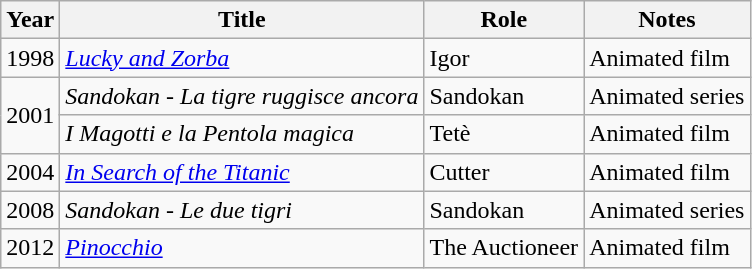<table class="wikitable plainrowheaders sortable">
<tr>
<th scope="col">Year</th>
<th scope="col">Title</th>
<th scope="col">Role</th>
<th scope="col">Notes</th>
</tr>
<tr>
<td>1998</td>
<td><em><a href='#'>Lucky and Zorba</a></em></td>
<td>Igor</td>
<td>Animated film</td>
</tr>
<tr>
<td rowspan=2>2001</td>
<td><em>Sandokan - La tigre ruggisce ancora</em></td>
<td>Sandokan</td>
<td>Animated series</td>
</tr>
<tr>
<td><em>I Magotti e la Pentola magica</em></td>
<td>Tetè</td>
<td>Animated film</td>
</tr>
<tr>
<td>2004</td>
<td><em><a href='#'>In Search of the Titanic</a></em></td>
<td>Cutter</td>
<td>Animated film</td>
</tr>
<tr>
<td>2008</td>
<td><em>Sandokan - Le due tigri</em></td>
<td>Sandokan</td>
<td>Animated series</td>
</tr>
<tr>
<td>2012</td>
<td><em><a href='#'>Pinocchio</a></em></td>
<td>The Auctioneer</td>
<td>Animated film</td>
</tr>
</table>
